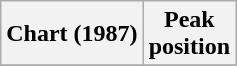<table class="wikitable plainrowheaders" style="text-align:center">
<tr>
<th scope="col">Chart (1987)</th>
<th scope="col">Peak<br>position</th>
</tr>
<tr>
</tr>
</table>
